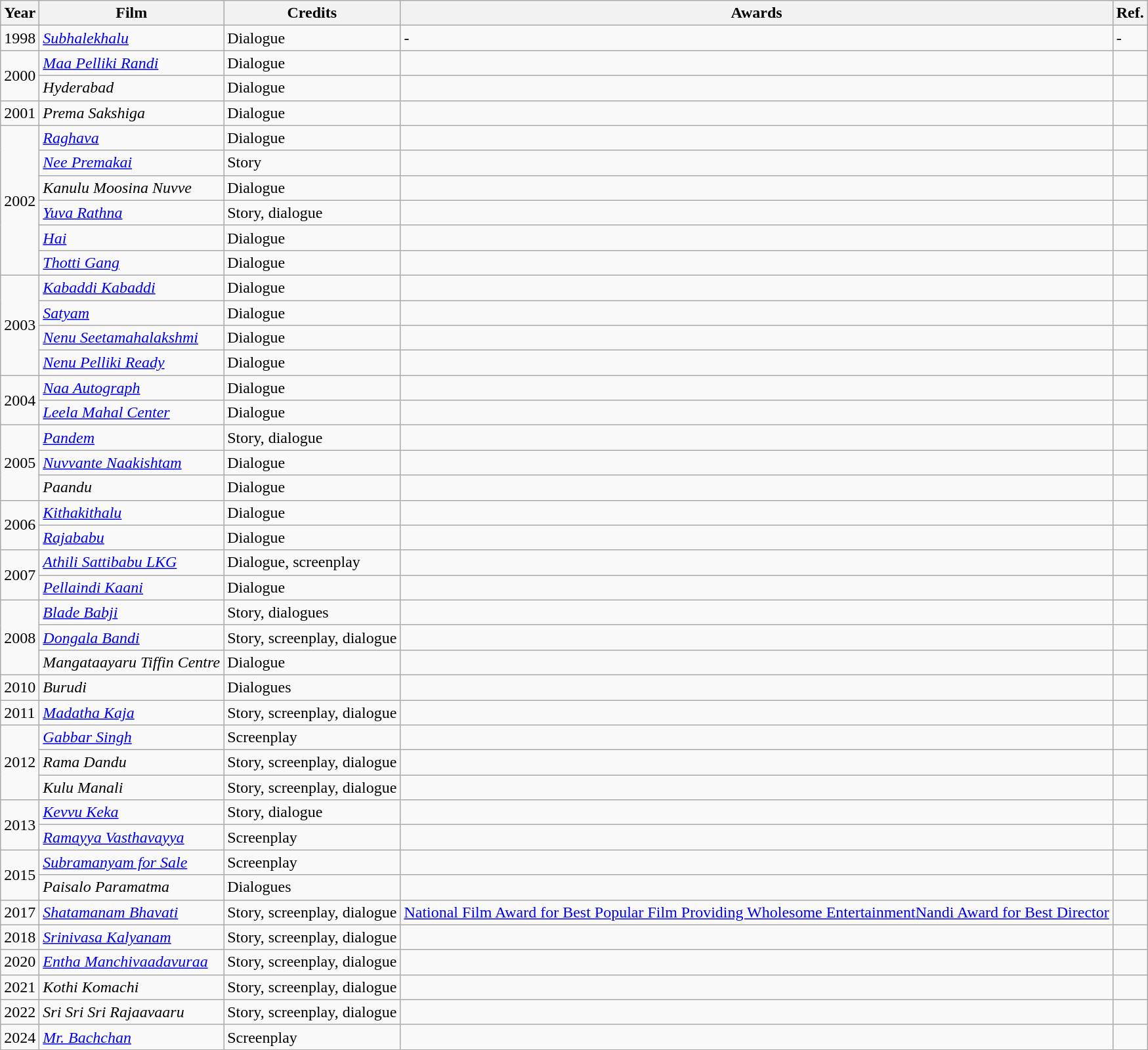<table class="wikitable sortable">
<tr>
<th>Year</th>
<th>Film</th>
<th>Credits</th>
<th>Awards</th>
<th>Ref.</th>
</tr>
<tr>
<td>1998</td>
<td><em><a href='#'>Subhalekhalu</a></em></td>
<td>Dialogue</td>
<td>-</td>
<td>-</td>
</tr>
<tr>
<td rowspan="2">2000</td>
<td><em><a href='#'>Maa Pelliki Randi</a></em></td>
<td>Dialogue</td>
<td></td>
<td></td>
</tr>
<tr>
<td><em>Hyderabad</em></td>
<td>Dialogue</td>
<td></td>
<td></td>
</tr>
<tr>
<td>2001</td>
<td><em>Prema Sakshiga</em></td>
<td>Dialogue</td>
<td></td>
<td></td>
</tr>
<tr>
<td rowspan="6">2002</td>
<td><em><a href='#'>Raghava</a></em></td>
<td>Dialogue</td>
<td></td>
<td></td>
</tr>
<tr>
<td><em><a href='#'>Nee Premakai</a></em></td>
<td>Story</td>
<td></td>
<td></td>
</tr>
<tr>
<td><em>Kanulu Moosina Nuvve</em></td>
<td>Dialogue</td>
<td></td>
<td></td>
</tr>
<tr>
<td><em><a href='#'>Yuva Rathna</a></em></td>
<td>Story, dialogue</td>
<td></td>
<td></td>
</tr>
<tr>
<td><em><a href='#'>Hai</a></em></td>
<td>Dialogue</td>
<td></td>
<td></td>
</tr>
<tr>
<td><em><a href='#'>Thotti Gang</a></em></td>
<td>Dialogue</td>
<td></td>
<td></td>
</tr>
<tr>
<td rowspan="4">2003</td>
<td><a href='#'><em>Kabaddi Kabaddi</em></a></td>
<td>Dialogue</td>
<td></td>
<td></td>
</tr>
<tr>
<td><a href='#'><em>Satyam</em></a></td>
<td>Dialogue</td>
<td></td>
<td></td>
</tr>
<tr>
<td><em><a href='#'>Nenu Seetamahalakshmi</a></em></td>
<td>Dialogue</td>
<td></td>
<td></td>
</tr>
<tr>
<td><em><a href='#'>Nenu Pelliki Ready</a></em></td>
<td>Dialogue</td>
<td></td>
<td></td>
</tr>
<tr>
<td rowspan="2">2004</td>
<td><em><a href='#'>Naa Autograph</a></em></td>
<td>Dialogue</td>
<td></td>
<td></td>
</tr>
<tr>
<td><em><a href='#'>Leela Mahal Center</a></em></td>
<td>Dialogue</td>
<td></td>
<td></td>
</tr>
<tr>
<td rowspan="3">2005</td>
<td><em><a href='#'>Pandem</a></em></td>
<td>Story, dialogue</td>
<td></td>
<td></td>
</tr>
<tr>
<td><em><a href='#'>Nuvvante Naakishtam</a></em></td>
<td>Dialogue</td>
<td></td>
<td></td>
</tr>
<tr>
<td><em>Paandu</em></td>
<td>Dialogue</td>
<td></td>
<td></td>
</tr>
<tr>
<td rowspan="2">2006</td>
<td><em><a href='#'>Kithakithalu</a></em></td>
<td>Dialogue</td>
<td></td>
<td></td>
</tr>
<tr>
<td><em><a href='#'>Rajababu</a></em></td>
<td>Dialogue</td>
<td></td>
<td></td>
</tr>
<tr>
<td rowspan="2">2007</td>
<td><em><a href='#'>Athili Sattibabu LKG</a></em></td>
<td>Dialogue, screenplay</td>
<td></td>
<td></td>
</tr>
<tr>
<td><em><a href='#'>Pellaindi Kaani</a></em></td>
<td>Dialogue</td>
<td></td>
<td></td>
</tr>
<tr>
<td rowspan="3">2008</td>
<td><em><a href='#'>Blade Babji</a></em></td>
<td>Story, dialogues</td>
<td></td>
<td></td>
</tr>
<tr>
<td><em><a href='#'>Dongala Bandi</a></em></td>
<td>Story, screenplay, dialogue</td>
<td></td>
<td></td>
</tr>
<tr>
<td><em>Mangataayaru Tiffin Centre</em></td>
<td>Dialogue</td>
<td></td>
<td></td>
</tr>
<tr>
<td>2010</td>
<td><em>Burudi</em></td>
<td>Dialogues</td>
<td></td>
<td></td>
</tr>
<tr>
<td>2011</td>
<td><em><a href='#'>Madatha Kaja</a></em></td>
<td>Story, screenplay, dialogue</td>
<td></td>
<td></td>
</tr>
<tr>
<td rowspan="3">2012</td>
<td><a href='#'><em>Gabbar Singh</em></a></td>
<td>Screenplay</td>
<td></td>
<td></td>
</tr>
<tr>
<td><em>Rama Dandu</em></td>
<td>Story, screenplay, dialogue</td>
<td></td>
<td></td>
</tr>
<tr>
<td><em>Kulu Manali</em></td>
<td>Story, screenplay, dialogue</td>
<td></td>
<td></td>
</tr>
<tr>
<td rowspan="2">2013</td>
<td><em><a href='#'>Kevvu Keka</a></em></td>
<td>Story, dialogue</td>
<td></td>
<td></td>
</tr>
<tr>
<td><em><a href='#'>Ramayya Vasthavayya</a></em></td>
<td>Screenplay</td>
<td></td>
<td></td>
</tr>
<tr>
<td rowspan="2">2015</td>
<td><em><a href='#'>Subramanyam for Sale</a></em></td>
<td>Screenplay</td>
<td></td>
<td></td>
</tr>
<tr>
<td><em>Paisalo Paramatma</em></td>
<td>Dialogues</td>
<td></td>
<td></td>
</tr>
<tr>
<td>2017</td>
<td><em><a href='#'>Shatamanam Bhavati</a></em></td>
<td>Story, screenplay, dialogue</td>
<td><a href='#'>National Film Award for Best Popular Film Providing Wholesome Entertainment</a><a href='#'>Nandi Award for Best Director</a></td>
<td></td>
</tr>
<tr>
<td>2018</td>
<td><a href='#'><em>Srinivasa Kalyanam</em></a></td>
<td>Story, screenplay, dialogue</td>
<td></td>
<td></td>
</tr>
<tr>
<td>2020</td>
<td><em><a href='#'>Entha Manchivaadavuraa</a></em></td>
<td>Story, screenplay, dialogue</td>
<td></td>
<td></td>
</tr>
<tr>
<td>2021</td>
<td><em>Kothi Komachi</em></td>
<td>Story, screenplay, dialogue</td>
<td></td>
<td></td>
</tr>
<tr>
<td>2022</td>
<td><em>Sri Sri Sri Rajaavaaru</em></td>
<td>Story, screenplay, dialogue</td>
<td></td>
<td></td>
</tr>
<tr>
<td>2024</td>
<td><em><a href='#'>Mr. Bachchan</a></em></td>
<td>Screenplay</td>
<td></td>
<td></td>
</tr>
</table>
